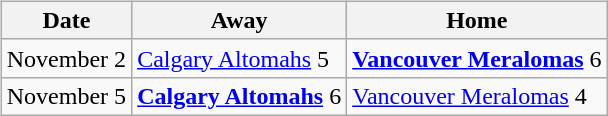<table cellspacing="10">
<tr>
<td valign="top"><br><table class="wikitable">
<tr>
<th>Date</th>
<th>Away</th>
<th>Home</th>
</tr>
<tr>
<td>November 2</td>
<td><a href='#'>Calgary Altomahs</a> 5</td>
<td><strong><a href='#'>Vancouver Meralomas</a></strong> 6</td>
</tr>
<tr>
<td>November 5</td>
<td><strong><a href='#'>Calgary Altomahs</a></strong> 6</td>
<td><a href='#'>Vancouver Meralomas</a> 4</td>
</tr>
</table>
</td>
</tr>
</table>
